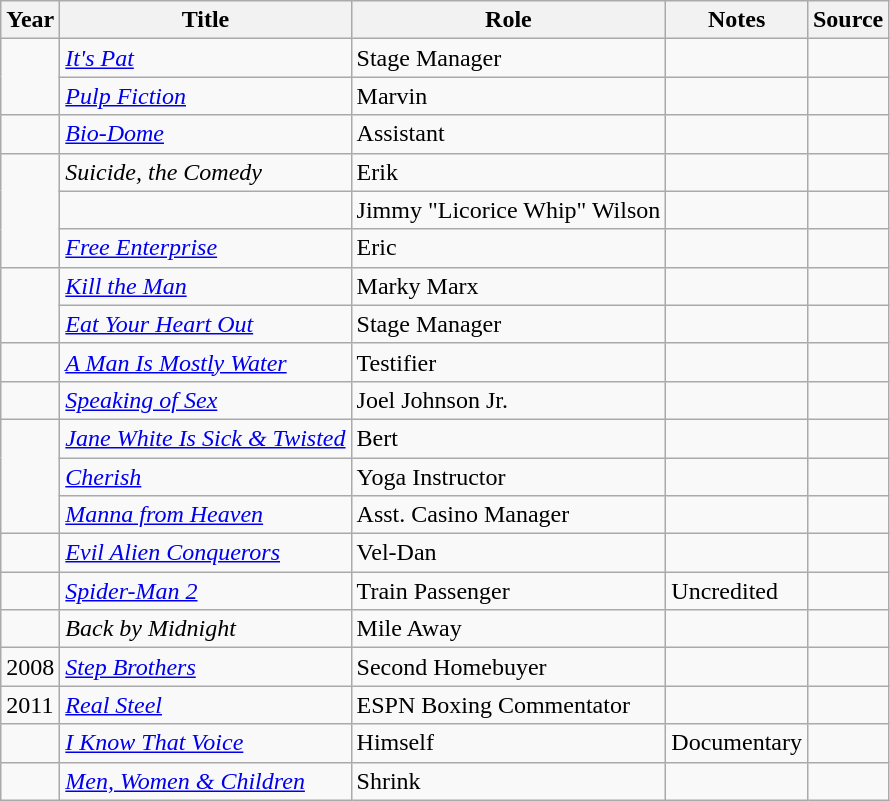<table class="wikitable sortable">
<tr>
<th>Year</th>
<th>Title</th>
<th>Role</th>
<th class="unsortable">Notes</th>
<th class="unsortable">Source</th>
</tr>
<tr>
<td rowspan="2"></td>
<td><em><a href='#'>It's Pat</a></em></td>
<td>Stage Manager</td>
<td></td>
<td> </td>
</tr>
<tr>
<td><em><a href='#'>Pulp Fiction</a></em></td>
<td>Marvin</td>
<td></td>
<td></td>
</tr>
<tr>
<td></td>
<td><em><a href='#'>Bio-Dome</a></em></td>
<td>Assistant</td>
<td></td>
<td> </td>
</tr>
<tr>
<td rowspan="3"></td>
<td><em>Suicide, the Comedy</em></td>
<td>Erik</td>
<td></td>
<td> </td>
</tr>
<tr>
<td><em></em></td>
<td>Jimmy "Licorice Whip" Wilson</td>
<td></td>
<td> </td>
</tr>
<tr>
<td><em><a href='#'>Free Enterprise</a></em></td>
<td>Eric</td>
<td></td>
<td> </td>
</tr>
<tr>
<td rowspan="2"></td>
<td><em><a href='#'>Kill the Man</a></em></td>
<td>Marky Marx</td>
<td></td>
<td> </td>
</tr>
<tr>
<td><em><a href='#'>Eat Your Heart Out</a></em></td>
<td>Stage Manager</td>
<td></td>
<td> </td>
</tr>
<tr>
<td></td>
<td><em><a href='#'>A Man Is Mostly Water</a></em></td>
<td>Testifier</td>
<td></td>
<td> </td>
</tr>
<tr>
<td></td>
<td><em><a href='#'>Speaking of Sex</a></em></td>
<td>Joel Johnson Jr.</td>
<td></td>
<td> </td>
</tr>
<tr>
<td rowspan="3"></td>
<td><em><a href='#'>Jane White Is Sick & Twisted</a></em></td>
<td>Bert</td>
<td></td>
<td> </td>
</tr>
<tr>
<td><em><a href='#'>Cherish</a></em></td>
<td>Yoga Instructor</td>
<td></td>
<td> </td>
</tr>
<tr>
<td><em><a href='#'>Manna from Heaven</a></em></td>
<td>Asst. Casino Manager</td>
<td></td>
<td> </td>
</tr>
<tr>
<td></td>
<td><em><a href='#'>Evil Alien Conquerors</a></em></td>
<td>Vel-Dan</td>
<td></td>
<td> </td>
</tr>
<tr>
<td></td>
<td><em><a href='#'>Spider-Man 2</a></em></td>
<td>Train Passenger</td>
<td>Uncredited</td>
<td> </td>
</tr>
<tr>
<td></td>
<td><em>Back by Midnight</em></td>
<td>Mile Away</td>
<td></td>
<td> </td>
</tr>
<tr>
<td>2008</td>
<td><em><a href='#'>Step Brothers</a></em></td>
<td>Second Homebuyer</td>
<td></td>
<td> </td>
</tr>
<tr>
<td>2011</td>
<td><em><a href='#'>Real Steel</a></em></td>
<td>ESPN Boxing Commentator</td>
<td></td>
<td> </td>
</tr>
<tr>
<td></td>
<td><em><a href='#'>I Know That Voice</a></em></td>
<td>Himself</td>
<td>Documentary</td>
<td></td>
</tr>
<tr>
<td></td>
<td><em><a href='#'>Men, Women & Children</a></em></td>
<td>Shrink</td>
<td></td>
<td> </td>
</tr>
</table>
